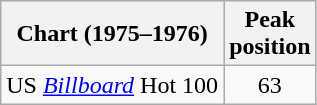<table class="wikitable sortable">
<tr>
<th>Chart (1975–1976)</th>
<th>Peak<br>position</th>
</tr>
<tr>
<td>US <em><a href='#'>Billboard</a></em> Hot 100</td>
<td align="center">63</td>
</tr>
</table>
